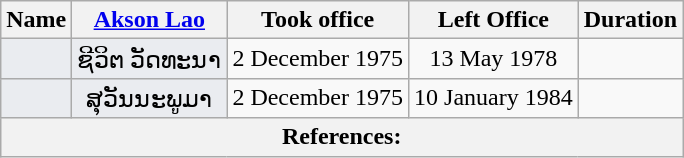<table class="wikitable sortable" style=text-align:center>
<tr>
<th>Name</th>
<th class="unsortable"><a href='#'>Akson Lao</a></th>
<th>Took office</th>
<th>Left Office</th>
<th>Duration</th>
</tr>
<tr>
<td bgcolor = #EAECF0></td>
<td bgcolor = #EAECF0>ຊີວິຕ ວັດທະນາ</td>
<td>2 December 1975</td>
<td>13 May 1978</td>
<td></td>
</tr>
<tr>
<td bgcolor = #EAECF0></td>
<td bgcolor = #EAECF0>ສຸວັນນະພູມາ</td>
<td>2 December 1975</td>
<td>10 January 1984</td>
<td></td>
</tr>
<tr>
<th colspan="15" unsortable><strong>References:</strong><br></th>
</tr>
</table>
